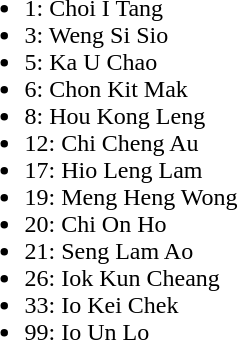<table>
<tr>
<td valign="top"><br><ul><li>1: Choi I Tang</li><li>3: Weng Si Sio</li><li>5: Ka U Chao</li><li>6: Chon Kit Mak</li><li>8: Hou Kong Leng</li><li>12: Chi Cheng Au</li><li>17: Hio Leng Lam</li><li>19: Meng Heng Wong</li><li>20: Chi On Ho</li><li>21: Seng Lam Ao</li><li>26: Iok Kun Cheang</li><li>33: Io Kei Chek</li><li>99: Io Un Lo</li></ul></td>
</tr>
</table>
